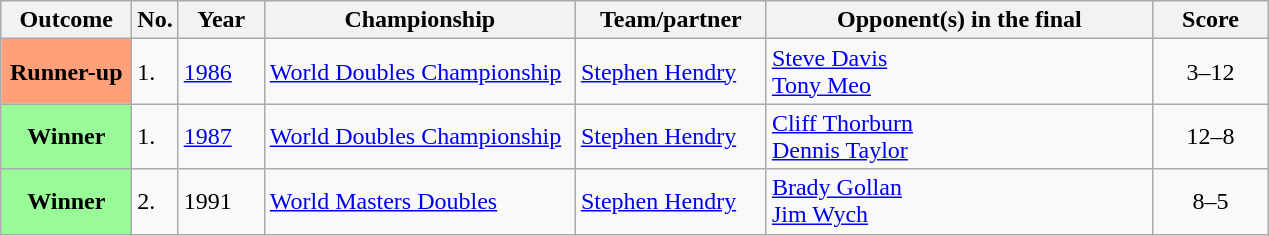<table class="sortable wikitable plainrowheaders">
<tr>
<th scope="col" width="80">Outcome</th>
<th scope="col" width="20">No.</th>
<th scope="col" width="50">Year</th>
<th scope="col" width="200">Championship</th>
<th scope="col" width="120">Team/partner</th>
<th scope="col" width="250">Opponent(s) in the final</th>
<th scope="col" width="70">Score</th>
</tr>
<tr>
<th scope="row" style="background:#ffa07a;">Runner-up</th>
<td>1.</td>
<td><a href='#'>1986</a></td>
<td><a href='#'>World Doubles Championship</a></td>
<td> <a href='#'>Stephen Hendry</a></td>
<td> <a href='#'>Steve Davis</a><br> <a href='#'>Tony Meo</a></td>
<td align="center">3–12</td>
</tr>
<tr>
<th scope="row" style="background:#98FB98">Winner</th>
<td>1.</td>
<td><a href='#'>1987</a></td>
<td><a href='#'>World Doubles Championship</a></td>
<td> <a href='#'>Stephen Hendry</a></td>
<td> <a href='#'>Cliff Thorburn</a>  <br> <a href='#'>Dennis Taylor</a></td>
<td align="center">12–8</td>
</tr>
<tr>
<th scope="row" style="background:#98FB98">Winner</th>
<td>2.</td>
<td>1991</td>
<td><a href='#'>World Masters Doubles</a></td>
<td> <a href='#'>Stephen Hendry</a></td>
<td> <a href='#'>Brady Gollan</a>  <br> <a href='#'>Jim Wych</a></td>
<td align="center">8–5</td>
</tr>
</table>
